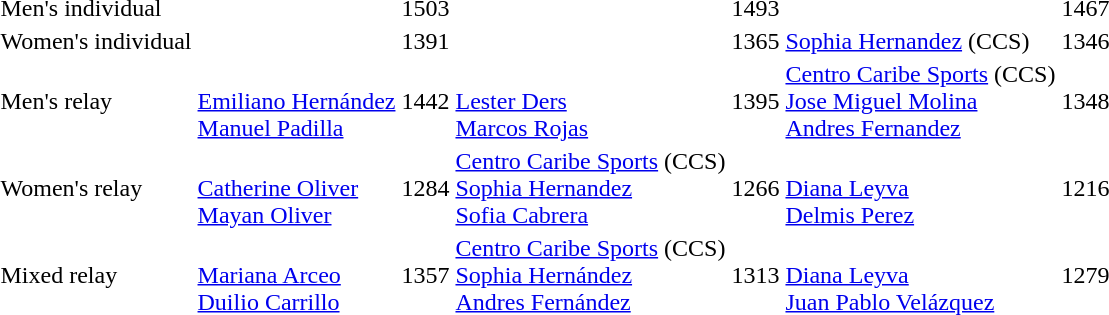<table>
<tr>
<td>Men's individual</td>
<td></td>
<td>1503</td>
<td></td>
<td>1493</td>
<td></td>
<td>1467</td>
</tr>
<tr>
<td>Women's individual</td>
<td></td>
<td>1391</td>
<td></td>
<td>1365</td>
<td><a href='#'>Sophia Hernandez</a> (CCS)</td>
<td>1346</td>
</tr>
<tr>
<td>Men's relay</td>
<td><br><a href='#'>Emiliano Hernández</a><br><a href='#'>Manuel Padilla</a></td>
<td>1442</td>
<td><br><a href='#'>Lester Ders</a><br><a href='#'>Marcos Rojas</a></td>
<td>1395</td>
<td><a href='#'>Centro Caribe Sports</a> (CCS)<br><a href='#'>Jose Miguel Molina</a><br><a href='#'>Andres Fernandez</a></td>
<td>1348</td>
</tr>
<tr>
<td>Women's relay</td>
<td><br><a href='#'>Catherine Oliver</a><br><a href='#'>Mayan Oliver</a></td>
<td>1284</td>
<td><a href='#'>Centro Caribe Sports</a> (CCS)<br><a href='#'>Sophia Hernandez</a><br><a href='#'>Sofia Cabrera</a></td>
<td>1266</td>
<td><br><a href='#'>Diana Leyva</a><br><a href='#'>Delmis Perez</a></td>
<td>1216</td>
</tr>
<tr>
<td>Mixed relay</td>
<td><br><a href='#'>Mariana Arceo</a><br><a href='#'>Duilio Carrillo</a></td>
<td>1357</td>
<td><a href='#'>Centro Caribe Sports</a> (CCS)<br><a href='#'>Sophia Hernández</a><br><a href='#'>Andres Fernández</a></td>
<td>1313</td>
<td><br><a href='#'>Diana Leyva</a><br><a href='#'>Juan Pablo Velázquez</a></td>
<td>1279</td>
</tr>
</table>
